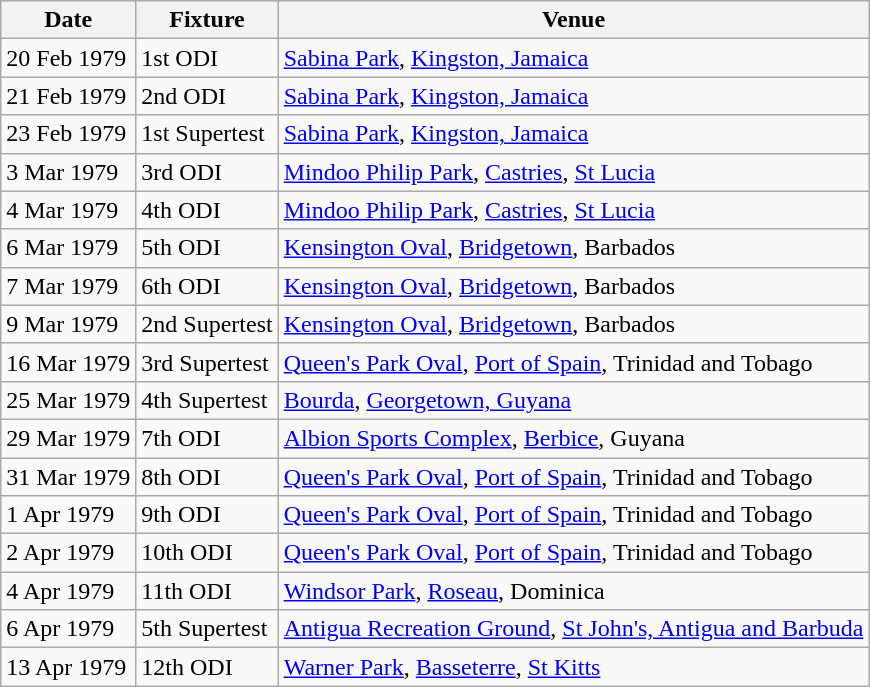<table class="wikitable" border="1">
<tr>
<th>Date</th>
<th>Fixture</th>
<th>Venue</th>
</tr>
<tr>
<td> 20 Feb 1979</td>
<td>1st ODI</td>
<td><a href='#'>Sabina Park</a>, <a href='#'>Kingston, Jamaica</a></td>
</tr>
<tr>
<td> 21 Feb 1979</td>
<td>2nd ODI</td>
<td><a href='#'>Sabina Park</a>, <a href='#'>Kingston, Jamaica</a></td>
</tr>
<tr>
<td> 23 Feb 1979</td>
<td>1st Supertest</td>
<td><a href='#'>Sabina Park</a>, <a href='#'>Kingston, Jamaica</a></td>
</tr>
<tr>
<td> 3 Mar 1979</td>
<td>3rd ODI</td>
<td><a href='#'>Mindoo Philip Park</a>, <a href='#'>Castries</a>, <a href='#'>St Lucia</a></td>
</tr>
<tr>
<td> 4 Mar 1979</td>
<td>4th ODI</td>
<td><a href='#'>Mindoo Philip Park</a>, <a href='#'>Castries</a>, <a href='#'>St Lucia</a></td>
</tr>
<tr>
<td> 6 Mar 1979</td>
<td>5th ODI</td>
<td><a href='#'>Kensington Oval</a>, <a href='#'>Bridgetown</a>, Barbados</td>
</tr>
<tr>
<td> 7 Mar 1979</td>
<td>6th ODI</td>
<td><a href='#'>Kensington Oval</a>, <a href='#'>Bridgetown</a>, Barbados</td>
</tr>
<tr>
<td> 9 Mar 1979</td>
<td>2nd Supertest</td>
<td><a href='#'>Kensington Oval</a>, <a href='#'>Bridgetown</a>, Barbados</td>
</tr>
<tr>
<td> 16 Mar 1979</td>
<td>3rd Supertest</td>
<td><a href='#'>Queen's Park Oval</a>, <a href='#'>Port of Spain</a>, Trinidad and Tobago</td>
</tr>
<tr>
<td> 25 Mar 1979</td>
<td>4th Supertest</td>
<td><a href='#'>Bourda</a>, <a href='#'>Georgetown, Guyana</a></td>
</tr>
<tr>
<td> 29 Mar 1979</td>
<td>7th ODI</td>
<td><a href='#'>Albion Sports Complex</a>, <a href='#'>Berbice</a>, Guyana</td>
</tr>
<tr>
<td> 31 Mar 1979</td>
<td>8th ODI</td>
<td><a href='#'>Queen's Park Oval</a>, <a href='#'>Port of Spain</a>, Trinidad and Tobago</td>
</tr>
<tr>
<td> 1 Apr 1979</td>
<td>9th ODI</td>
<td><a href='#'>Queen's Park Oval</a>, <a href='#'>Port of Spain</a>, Trinidad and Tobago</td>
</tr>
<tr>
<td> 2 Apr 1979</td>
<td>10th ODI</td>
<td><a href='#'>Queen's Park Oval</a>, <a href='#'>Port of Spain</a>, Trinidad and Tobago</td>
</tr>
<tr>
<td> 4 Apr 1979</td>
<td>11th ODI</td>
<td><a href='#'>Windsor Park</a>, <a href='#'>Roseau</a>, Dominica</td>
</tr>
<tr>
<td> 6 Apr 1979</td>
<td>5th Supertest</td>
<td><a href='#'>Antigua Recreation Ground</a>, <a href='#'>St John's, Antigua and Barbuda</a></td>
</tr>
<tr>
<td> 13 Apr 1979</td>
<td>12th ODI</td>
<td><a href='#'>Warner Park</a>, <a href='#'>Basseterre</a>, <a href='#'>St Kitts</a></td>
</tr>
</table>
